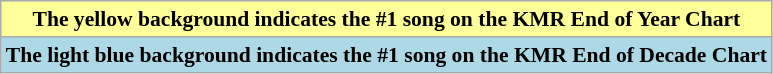<table class="wikitable plainrowheaders" style="font-size:90%;">
<tr>
<th scope=row style="background-color: #FFFF99">The yellow background indicates the #1 song on the KMR End of Year Chart</th>
</tr>
<tr>
<th scope=row style="background-color:lightblue">The light blue background indicates the #1 song on the KMR End of Decade Chart</th>
</tr>
</table>
